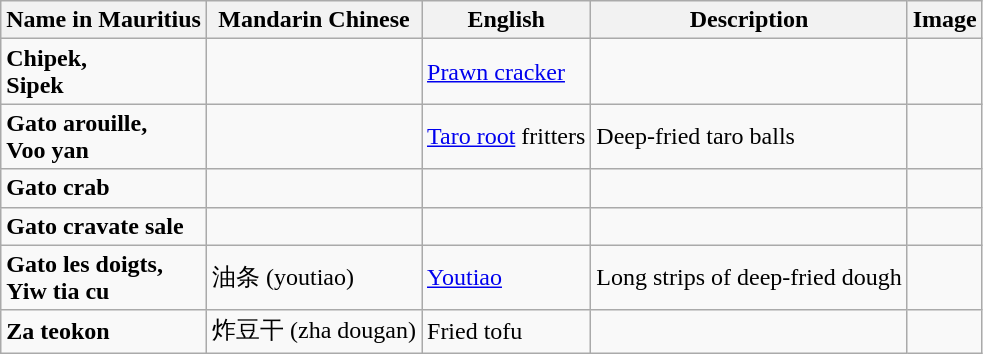<table class="wikitable sortable">
<tr>
<th>Name in Mauritius</th>
<th>Mandarin Chinese</th>
<th>English</th>
<th>Description</th>
<th>Image</th>
</tr>
<tr>
<td><strong>Chipek,<br>Sipek</strong></td>
<td></td>
<td><a href='#'>Prawn cracker</a></td>
<td></td>
<td></td>
</tr>
<tr>
<td><strong>Gato arouille,<br>Voo yan</strong></td>
<td></td>
<td><a href='#'>Taro root</a> fritters</td>
<td>Deep-fried taro balls</td>
<td></td>
</tr>
<tr>
<td><strong>Gato crab</strong></td>
<td></td>
<td></td>
<td></td>
<td></td>
</tr>
<tr>
<td><strong>Gato cravate sale</strong></td>
<td></td>
<td></td>
<td></td>
<td></td>
</tr>
<tr>
<td><strong>Gato les doigts,<br>Yiw tia cu</strong></td>
<td>油条 (youtiao)</td>
<td><a href='#'>Youtiao</a></td>
<td>Long strips of deep-fried dough</td>
<td></td>
</tr>
<tr>
<td><strong>Za teokon</strong></td>
<td>炸豆干 (zha dougan)</td>
<td>Fried tofu</td>
<td></td>
<td></td>
</tr>
</table>
